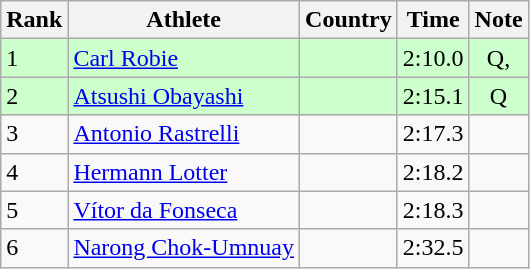<table class="wikitable sortable">
<tr>
<th>Rank</th>
<th>Athlete</th>
<th>Country</th>
<th>Time</th>
<th>Note</th>
</tr>
<tr bgcolor=#CCFFCC>
<td>1</td>
<td><a href='#'>Carl Robie</a></td>
<td></td>
<td>2:10.0</td>
<td align=center>Q, </td>
</tr>
<tr bgcolor=#CCFFCC>
<td>2</td>
<td><a href='#'>Atsushi Obayashi</a></td>
<td></td>
<td>2:15.1</td>
<td align=center>Q</td>
</tr>
<tr>
<td>3</td>
<td><a href='#'>Antonio Rastrelli</a></td>
<td></td>
<td>2:17.3</td>
<td></td>
</tr>
<tr>
<td>4</td>
<td><a href='#'>Hermann Lotter</a></td>
<td></td>
<td>2:18.2</td>
<td></td>
</tr>
<tr>
<td>5</td>
<td><a href='#'>Vítor da Fonseca</a></td>
<td></td>
<td>2:18.3</td>
<td></td>
</tr>
<tr>
<td>6</td>
<td><a href='#'>Narong Chok-Umnuay</a></td>
<td></td>
<td>2:32.5</td>
<td></td>
</tr>
</table>
